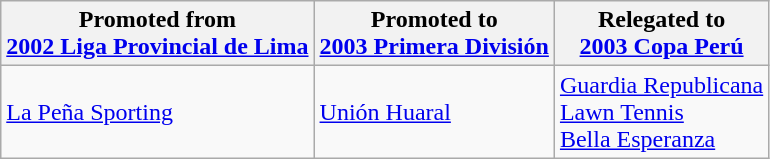<table class="wikitable">
<tr>
<th>Promoted from<br><a href='#'>2002 Liga Provincial de Lima</a></th>
<th>Promoted to<br><a href='#'>2003 Primera División</a></th>
<th>Relegated to<br><a href='#'>2003 Copa Perú</a></th>
</tr>
<tr>
<td> <a href='#'>La Peña Sporting</a> </td>
<td> <a href='#'>Unión Huaral</a> </td>
<td> <a href='#'>Guardia Republicana</a> <br> <a href='#'>Lawn Tennis</a> <br> <a href='#'>Bella Esperanza</a> </td>
</tr>
</table>
